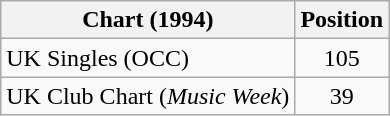<table class="wikitable sortable">
<tr>
<th>Chart (1994)</th>
<th>Position</th>
</tr>
<tr>
<td>UK Singles (OCC)</td>
<td align="center">105</td>
</tr>
<tr>
<td>UK Club Chart (<em>Music Week</em>)</td>
<td align="center">39</td>
</tr>
</table>
